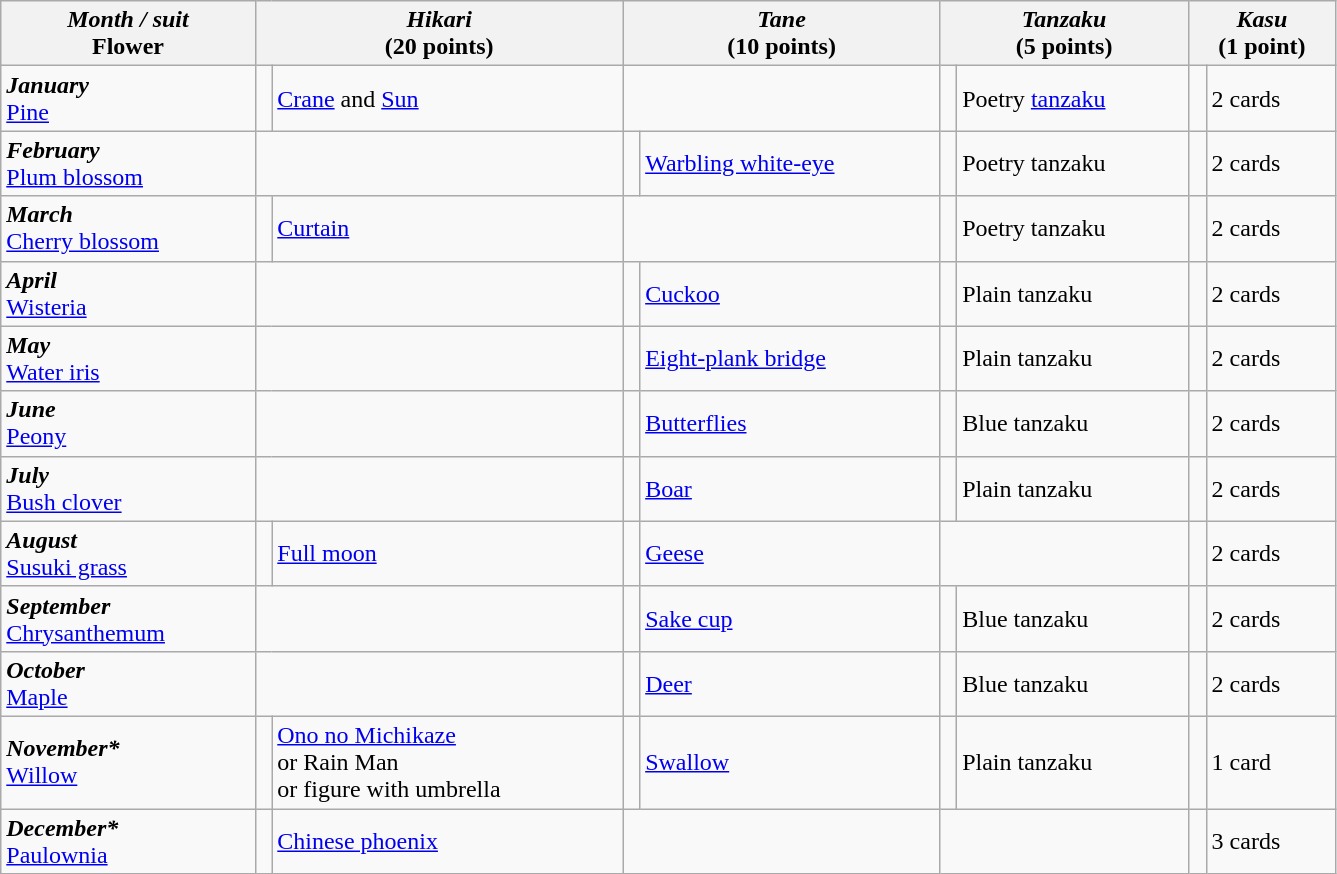<table style="min-width:891px;" class="wikitable">
<tr>
<th><em>Month / suit</em><br>Flower</th>
<th colspan="2"><em>Hikari</em><br>(20 points)</th>
<th colspan="2"><em>Tane</em><br>(10 points)</th>
<th colspan="2"><em>Tanzaku</em><br>(5 points)</th>
<th colspan="2"><em>Kasu</em><br>(1 point)</th>
</tr>
<tr>
<td><strong><em>January</em></strong><br><a href='#'>Pine</a></td>
<td></td>
<td><a href='#'>Crane</a> and <a href='#'>Sun</a></td>
<td colspan="2"></td>
<td></td>
<td>Poetry <a href='#'>tanzaku</a></td>
<td></td>
<td>2 cards</td>
</tr>
<tr>
<td><strong><em>February</em></strong><br><a href='#'>Plum blossom</a></td>
<td colspan="2"></td>
<td></td>
<td><a href='#'>Warbling white-eye</a></td>
<td></td>
<td>Poetry tanzaku</td>
<td></td>
<td>2 cards</td>
</tr>
<tr>
<td><strong><em>March</em></strong><br><a href='#'>Cherry blossom</a></td>
<td></td>
<td><a href='#'>Curtain</a></td>
<td colspan="2"></td>
<td></td>
<td>Poetry tanzaku</td>
<td></td>
<td>2 cards</td>
</tr>
<tr>
<td><strong><em>April</em></strong><br><a href='#'>Wisteria</a></td>
<td colspan="2"></td>
<td></td>
<td><a href='#'>Cuckoo</a></td>
<td></td>
<td>Plain tanzaku</td>
<td></td>
<td>2 cards</td>
</tr>
<tr>
<td><strong><em>May</em></strong><br><a href='#'>Water iris</a></td>
<td colspan="2"></td>
<td></td>
<td><a href='#'>Eight-plank bridge</a></td>
<td></td>
<td>Plain tanzaku</td>
<td></td>
<td>2 cards</td>
</tr>
<tr>
<td><strong><em>June</em></strong><br><a href='#'>Peony</a></td>
<td colspan="2"></td>
<td></td>
<td><a href='#'>Butterflies</a></td>
<td></td>
<td>Blue tanzaku</td>
<td></td>
<td>2 cards</td>
</tr>
<tr>
<td><strong><em>July</em></strong><br><a href='#'>Bush clover</a></td>
<td colspan="2"></td>
<td></td>
<td><a href='#'>Boar</a></td>
<td></td>
<td>Plain tanzaku</td>
<td></td>
<td>2 cards</td>
</tr>
<tr>
<td><strong><em>August</em></strong><br><a href='#'>Susuki grass</a></td>
<td></td>
<td><a href='#'>Full moon</a></td>
<td></td>
<td><a href='#'>Geese</a></td>
<td colspan="2"></td>
<td></td>
<td>2 cards</td>
</tr>
<tr>
<td><strong><em>September</em></strong><br><a href='#'>Chrysanthemum</a></td>
<td colspan="2"></td>
<td></td>
<td><a href='#'>Sake cup</a></td>
<td></td>
<td>Blue tanzaku</td>
<td></td>
<td>2 cards</td>
</tr>
<tr>
<td><strong><em>October</em></strong><br><a href='#'>Maple</a></td>
<td colspan="2"></td>
<td></td>
<td><a href='#'>Deer</a></td>
<td></td>
<td>Blue tanzaku</td>
<td></td>
<td>2 cards</td>
</tr>
<tr>
<td><strong><em>November*</em></strong><br><a href='#'>Willow</a></td>
<td></td>
<td><a href='#'>Ono no Michikaze</a><br>or Rain Man<br>or figure with umbrella</td>
<td></td>
<td><a href='#'>Swallow</a></td>
<td></td>
<td>Plain tanzaku</td>
<td></td>
<td>1 card</td>
</tr>
<tr>
<td><strong><em>December*</em></strong><br><a href='#'>Paulownia</a></td>
<td></td>
<td><a href='#'>Chinese phoenix</a></td>
<td colspan="2"></td>
<td colspan="2"></td>
<td></td>
<td>3 cards</td>
</tr>
</table>
